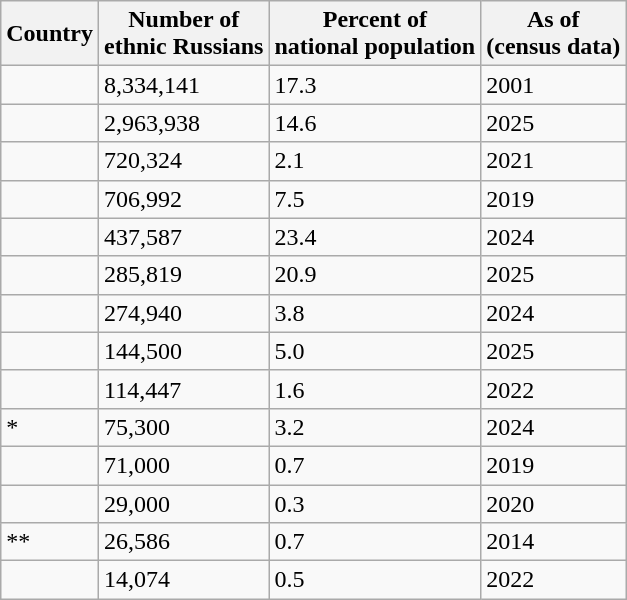<table class="wikitable sortable plainrowheaders">
<tr>
<th bgcolor=#99CCFF>Country</th>
<th bgcolor=#99CCFF>Number of<br>ethnic Russians</th>
<th bgcolor=#99CCFF>Percent of<br>national population</th>
<th bgcolor=#99CCFF>As of<br>(census data)</th>
</tr>
<tr>
<td></td>
<td>8,334,141</td>
<td>17.3</td>
<td>2001</td>
</tr>
<tr>
<td></td>
<td>2,963,938</td>
<td>14.6</td>
<td>2025</td>
</tr>
<tr>
<td></td>
<td>720,324</td>
<td>2.1</td>
<td>2021</td>
</tr>
<tr>
<td></td>
<td>706,992</td>
<td>7.5</td>
<td>2019</td>
</tr>
<tr>
<td></td>
<td>437,587</td>
<td>23.4</td>
<td>2024</td>
</tr>
<tr>
<td></td>
<td>285,819</td>
<td>20.9</td>
<td>2025</td>
</tr>
<tr>
<td></td>
<td>274,940</td>
<td>3.8</td>
<td>2024</td>
</tr>
<tr>
<td></td>
<td>144,500</td>
<td>5.0</td>
<td>2025</td>
</tr>
<tr>
<td></td>
<td>114,447</td>
<td>1.6</td>
<td>2022</td>
</tr>
<tr>
<td>*</td>
<td>75,300</td>
<td>3.2</td>
<td>2024</td>
</tr>
<tr>
<td></td>
<td>71,000</td>
<td>0.7</td>
<td>2019</td>
</tr>
<tr>
<td></td>
<td>29,000</td>
<td>0.3</td>
<td>2020</td>
</tr>
<tr>
<td>**</td>
<td>26,586</td>
<td>0.7</td>
<td>2014</td>
</tr>
<tr>
<td></td>
<td>14,074</td>
<td>0.5</td>
<td>2022</td>
</tr>
</table>
